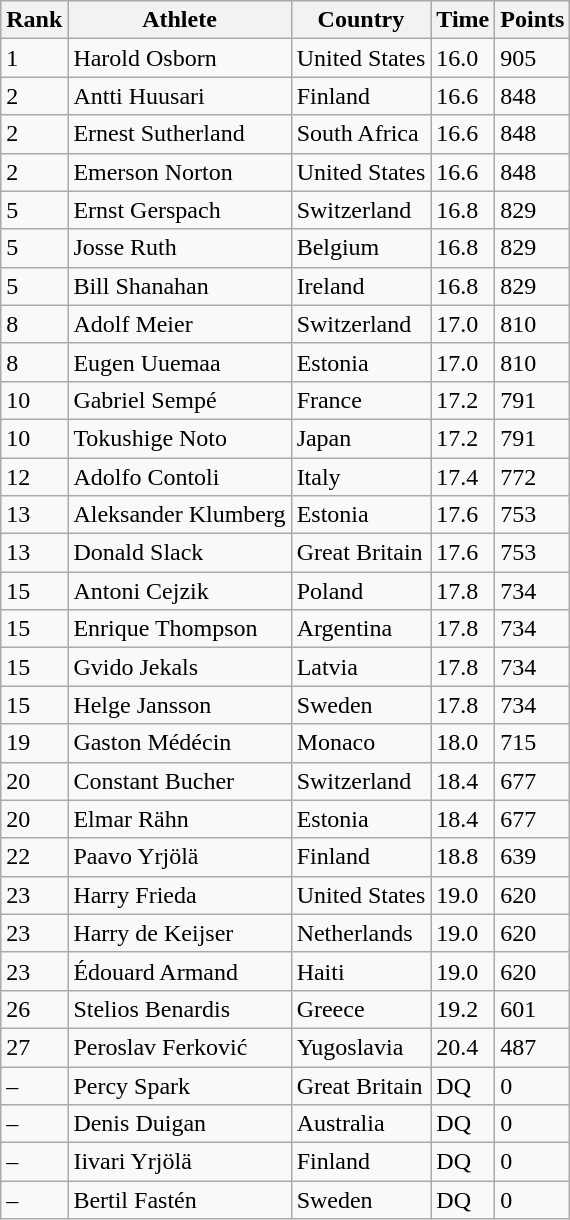<table class="wikitable">
<tr>
<th>Rank</th>
<th>Athlete</th>
<th>Country</th>
<th>Time</th>
<th>Points</th>
</tr>
<tr>
<td>1</td>
<td>Harold Osborn</td>
<td>United States</td>
<td>16.0</td>
<td>905</td>
</tr>
<tr>
<td>2</td>
<td>Antti Huusari</td>
<td>Finland</td>
<td>16.6</td>
<td>848</td>
</tr>
<tr>
<td>2</td>
<td>Ernest Sutherland</td>
<td>South Africa</td>
<td>16.6</td>
<td>848</td>
</tr>
<tr>
<td>2</td>
<td>Emerson Norton</td>
<td>United States</td>
<td>16.6</td>
<td>848</td>
</tr>
<tr>
<td>5</td>
<td>Ernst Gerspach</td>
<td>Switzerland</td>
<td>16.8</td>
<td>829</td>
</tr>
<tr>
<td>5</td>
<td>Josse Ruth</td>
<td>Belgium</td>
<td>16.8</td>
<td>829</td>
</tr>
<tr>
<td>5</td>
<td>Bill Shanahan</td>
<td>Ireland</td>
<td>16.8</td>
<td>829</td>
</tr>
<tr>
<td>8</td>
<td>Adolf Meier</td>
<td>Switzerland</td>
<td>17.0</td>
<td>810</td>
</tr>
<tr>
<td>8</td>
<td>Eugen Uuemaa</td>
<td>Estonia</td>
<td>17.0</td>
<td>810</td>
</tr>
<tr>
<td>10</td>
<td>Gabriel Sempé</td>
<td>France</td>
<td>17.2</td>
<td>791</td>
</tr>
<tr>
<td>10</td>
<td>Tokushige Noto</td>
<td>Japan</td>
<td>17.2</td>
<td>791</td>
</tr>
<tr>
<td>12</td>
<td>Adolfo Contoli</td>
<td>Italy</td>
<td>17.4</td>
<td>772</td>
</tr>
<tr>
<td>13</td>
<td>Aleksander Klumberg</td>
<td>Estonia</td>
<td>17.6</td>
<td>753</td>
</tr>
<tr>
<td>13</td>
<td>Donald Slack</td>
<td>Great Britain</td>
<td>17.6</td>
<td>753</td>
</tr>
<tr>
<td>15</td>
<td>Antoni Cejzik</td>
<td>Poland</td>
<td>17.8</td>
<td>734</td>
</tr>
<tr>
<td>15</td>
<td>Enrique Thompson</td>
<td>Argentina</td>
<td>17.8</td>
<td>734</td>
</tr>
<tr>
<td>15</td>
<td>Gvido Jekals</td>
<td>Latvia</td>
<td>17.8</td>
<td>734</td>
</tr>
<tr>
<td>15</td>
<td>Helge Jansson</td>
<td>Sweden</td>
<td>17.8</td>
<td>734</td>
</tr>
<tr>
<td>19</td>
<td>Gaston Médécin</td>
<td>Monaco</td>
<td>18.0</td>
<td>715</td>
</tr>
<tr>
<td>20</td>
<td>Constant Bucher</td>
<td>Switzerland</td>
<td>18.4</td>
<td>677</td>
</tr>
<tr>
<td>20</td>
<td>Elmar Rähn</td>
<td>Estonia</td>
<td>18.4</td>
<td>677</td>
</tr>
<tr>
<td>22</td>
<td>Paavo Yrjölä</td>
<td>Finland</td>
<td>18.8</td>
<td>639</td>
</tr>
<tr>
<td>23</td>
<td>Harry Frieda</td>
<td>United States</td>
<td>19.0</td>
<td>620</td>
</tr>
<tr>
<td>23</td>
<td>Harry de Keijser</td>
<td>Netherlands</td>
<td>19.0</td>
<td>620</td>
</tr>
<tr>
<td>23</td>
<td>Édouard Armand</td>
<td>Haiti</td>
<td>19.0</td>
<td>620</td>
</tr>
<tr>
<td>26</td>
<td>Stelios Benardis</td>
<td>Greece</td>
<td>19.2</td>
<td>601</td>
</tr>
<tr>
<td>27</td>
<td>Peroslav Ferković</td>
<td>Yugoslavia</td>
<td>20.4</td>
<td>487</td>
</tr>
<tr>
<td>–</td>
<td>Percy Spark</td>
<td>Great Britain</td>
<td>DQ</td>
<td>0</td>
</tr>
<tr>
<td>–</td>
<td>Denis Duigan</td>
<td>Australia</td>
<td>DQ</td>
<td>0</td>
</tr>
<tr>
<td>–</td>
<td>Iivari Yrjölä</td>
<td>Finland</td>
<td>DQ</td>
<td>0</td>
</tr>
<tr>
<td>–</td>
<td>Bertil Fastén</td>
<td>Sweden</td>
<td>DQ</td>
<td>0</td>
</tr>
</table>
